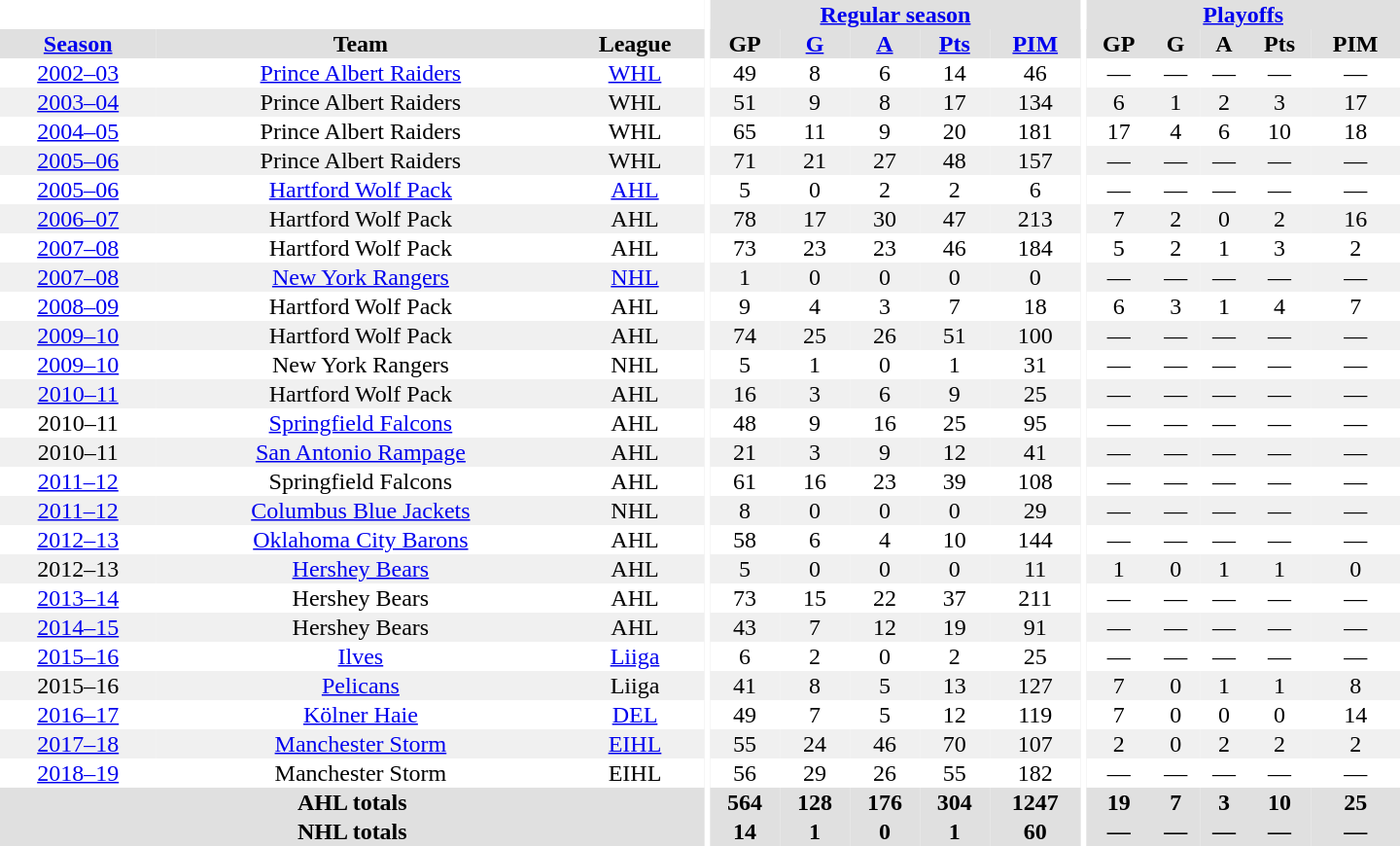<table border="0" cellpadding="1" cellspacing="0" style="text-align:center; width:60em">
<tr bgcolor="#e0e0e0">
<th colspan="3" bgcolor="#ffffff"></th>
<th rowspan="99" bgcolor="#ffffff"></th>
<th colspan="5"><a href='#'>Regular season</a></th>
<th rowspan="99" bgcolor="#ffffff"></th>
<th colspan="5"><a href='#'>Playoffs</a></th>
</tr>
<tr bgcolor="#e0e0e0">
<th><a href='#'>Season</a></th>
<th>Team</th>
<th>League</th>
<th>GP</th>
<th><a href='#'>G</a></th>
<th><a href='#'>A</a></th>
<th><a href='#'>Pts</a></th>
<th><a href='#'>PIM</a></th>
<th>GP</th>
<th>G</th>
<th>A</th>
<th>Pts</th>
<th>PIM</th>
</tr>
<tr>
<td><a href='#'>2002–03</a></td>
<td><a href='#'>Prince Albert Raiders</a></td>
<td><a href='#'>WHL</a></td>
<td>49</td>
<td>8</td>
<td>6</td>
<td>14</td>
<td>46</td>
<td>—</td>
<td>—</td>
<td>—</td>
<td>—</td>
<td>—</td>
</tr>
<tr bgcolor="#f0f0f0">
<td><a href='#'>2003–04</a></td>
<td>Prince Albert Raiders</td>
<td>WHL</td>
<td>51</td>
<td>9</td>
<td>8</td>
<td>17</td>
<td>134</td>
<td>6</td>
<td>1</td>
<td>2</td>
<td>3</td>
<td>17</td>
</tr>
<tr>
<td><a href='#'>2004–05</a></td>
<td>Prince Albert Raiders</td>
<td>WHL</td>
<td>65</td>
<td>11</td>
<td>9</td>
<td>20</td>
<td>181</td>
<td>17</td>
<td>4</td>
<td>6</td>
<td>10</td>
<td>18</td>
</tr>
<tr bgcolor="#f0f0f0">
<td><a href='#'>2005–06</a></td>
<td>Prince Albert Raiders</td>
<td>WHL</td>
<td>71</td>
<td>21</td>
<td>27</td>
<td>48</td>
<td>157</td>
<td>—</td>
<td>—</td>
<td>—</td>
<td>—</td>
<td>—</td>
</tr>
<tr>
<td><a href='#'>2005–06</a></td>
<td><a href='#'>Hartford Wolf Pack</a></td>
<td><a href='#'>AHL</a></td>
<td>5</td>
<td>0</td>
<td>2</td>
<td>2</td>
<td>6</td>
<td>—</td>
<td>—</td>
<td>—</td>
<td>—</td>
<td>—</td>
</tr>
<tr bgcolor="#f0f0f0">
<td><a href='#'>2006–07</a></td>
<td>Hartford Wolf Pack</td>
<td>AHL</td>
<td>78</td>
<td>17</td>
<td>30</td>
<td>47</td>
<td>213</td>
<td>7</td>
<td>2</td>
<td>0</td>
<td>2</td>
<td>16</td>
</tr>
<tr>
<td><a href='#'>2007–08</a></td>
<td>Hartford Wolf Pack</td>
<td>AHL</td>
<td>73</td>
<td>23</td>
<td>23</td>
<td>46</td>
<td>184</td>
<td>5</td>
<td>2</td>
<td>1</td>
<td>3</td>
<td>2</td>
</tr>
<tr bgcolor="#f0f0f0">
<td><a href='#'>2007–08</a></td>
<td><a href='#'>New York Rangers</a></td>
<td><a href='#'>NHL</a></td>
<td>1</td>
<td>0</td>
<td>0</td>
<td>0</td>
<td>0</td>
<td>—</td>
<td>—</td>
<td>—</td>
<td>—</td>
<td>—</td>
</tr>
<tr>
<td><a href='#'>2008–09</a></td>
<td>Hartford Wolf Pack</td>
<td>AHL</td>
<td>9</td>
<td>4</td>
<td>3</td>
<td>7</td>
<td>18</td>
<td>6</td>
<td>3</td>
<td>1</td>
<td>4</td>
<td>7</td>
</tr>
<tr bgcolor="#f0f0f0">
<td><a href='#'>2009–10</a></td>
<td>Hartford Wolf Pack</td>
<td>AHL</td>
<td>74</td>
<td>25</td>
<td>26</td>
<td>51</td>
<td>100</td>
<td>—</td>
<td>—</td>
<td>—</td>
<td>—</td>
<td>—</td>
</tr>
<tr>
<td><a href='#'>2009–10</a></td>
<td>New York Rangers</td>
<td>NHL</td>
<td>5</td>
<td>1</td>
<td>0</td>
<td>1</td>
<td>31</td>
<td>—</td>
<td>—</td>
<td>—</td>
<td>—</td>
<td>—</td>
</tr>
<tr bgcolor="#f0f0f0">
<td><a href='#'>2010–11</a></td>
<td>Hartford Wolf Pack</td>
<td>AHL</td>
<td>16</td>
<td>3</td>
<td>6</td>
<td>9</td>
<td>25</td>
<td>—</td>
<td>—</td>
<td>—</td>
<td>—</td>
<td>—</td>
</tr>
<tr>
<td>2010–11</td>
<td><a href='#'>Springfield Falcons</a></td>
<td>AHL</td>
<td>48</td>
<td>9</td>
<td>16</td>
<td>25</td>
<td>95</td>
<td>—</td>
<td>—</td>
<td>—</td>
<td>—</td>
<td>—</td>
</tr>
<tr bgcolor="#f0f0f0">
<td>2010–11</td>
<td><a href='#'>San Antonio Rampage</a></td>
<td>AHL</td>
<td>21</td>
<td>3</td>
<td>9</td>
<td>12</td>
<td>41</td>
<td>—</td>
<td>—</td>
<td>—</td>
<td>—</td>
<td>—</td>
</tr>
<tr>
<td><a href='#'>2011–12</a></td>
<td>Springfield Falcons</td>
<td>AHL</td>
<td>61</td>
<td>16</td>
<td>23</td>
<td>39</td>
<td>108</td>
<td>—</td>
<td>—</td>
<td>—</td>
<td>—</td>
<td>—</td>
</tr>
<tr bgcolor="#f0f0f0">
<td><a href='#'>2011–12</a></td>
<td><a href='#'>Columbus Blue Jackets</a></td>
<td>NHL</td>
<td>8</td>
<td>0</td>
<td>0</td>
<td>0</td>
<td>29</td>
<td>—</td>
<td>—</td>
<td>—</td>
<td>—</td>
<td>—</td>
</tr>
<tr>
<td><a href='#'>2012–13</a></td>
<td><a href='#'>Oklahoma City Barons</a></td>
<td>AHL</td>
<td>58</td>
<td>6</td>
<td>4</td>
<td>10</td>
<td>144</td>
<td>—</td>
<td>—</td>
<td>—</td>
<td>—</td>
<td>—</td>
</tr>
<tr bgcolor="#f0f0f0">
<td>2012–13</td>
<td><a href='#'>Hershey Bears</a></td>
<td>AHL</td>
<td>5</td>
<td>0</td>
<td>0</td>
<td>0</td>
<td>11</td>
<td>1</td>
<td>0</td>
<td>1</td>
<td>1</td>
<td>0</td>
</tr>
<tr>
<td><a href='#'>2013–14</a></td>
<td>Hershey Bears</td>
<td>AHL</td>
<td>73</td>
<td>15</td>
<td>22</td>
<td>37</td>
<td>211</td>
<td>—</td>
<td>—</td>
<td>—</td>
<td>—</td>
<td>—</td>
</tr>
<tr bgcolor="#f0f0f0">
<td><a href='#'>2014–15</a></td>
<td>Hershey Bears</td>
<td>AHL</td>
<td>43</td>
<td>7</td>
<td>12</td>
<td>19</td>
<td>91</td>
<td>—</td>
<td>—</td>
<td>—</td>
<td>—</td>
<td>—</td>
</tr>
<tr>
<td><a href='#'>2015–16</a></td>
<td><a href='#'>Ilves</a></td>
<td><a href='#'>Liiga</a></td>
<td>6</td>
<td>2</td>
<td>0</td>
<td>2</td>
<td>25</td>
<td>—</td>
<td>—</td>
<td>—</td>
<td>—</td>
<td>—</td>
</tr>
<tr bgcolor="#f0f0f0">
<td>2015–16</td>
<td><a href='#'>Pelicans</a></td>
<td>Liiga</td>
<td>41</td>
<td>8</td>
<td>5</td>
<td>13</td>
<td>127</td>
<td>7</td>
<td>0</td>
<td>1</td>
<td>1</td>
<td>8</td>
</tr>
<tr>
<td><a href='#'>2016–17</a></td>
<td><a href='#'>Kölner Haie</a></td>
<td><a href='#'>DEL</a></td>
<td>49</td>
<td>7</td>
<td>5</td>
<td>12</td>
<td>119</td>
<td>7</td>
<td>0</td>
<td>0</td>
<td>0</td>
<td>14</td>
</tr>
<tr>
</tr>
<tr bgcolor="#f0f0f0">
<td><a href='#'>2017–18</a></td>
<td><a href='#'>Manchester Storm</a></td>
<td><a href='#'>EIHL</a></td>
<td>55</td>
<td>24</td>
<td>46</td>
<td>70</td>
<td>107</td>
<td>2</td>
<td>0</td>
<td>2</td>
<td>2</td>
<td>2</td>
</tr>
<tr>
<td><a href='#'>2018–19</a></td>
<td>Manchester Storm</td>
<td>EIHL</td>
<td>56</td>
<td>29</td>
<td>26</td>
<td>55</td>
<td>182</td>
<td>—</td>
<td>—</td>
<td>—</td>
<td>—</td>
<td>—</td>
</tr>
<tr bgcolor="#e0e0e0">
<th colspan="3">AHL totals</th>
<th>564</th>
<th>128</th>
<th>176</th>
<th>304</th>
<th>1247</th>
<th>19</th>
<th>7</th>
<th>3</th>
<th>10</th>
<th>25</th>
</tr>
<tr bgcolor="#e0e0e0">
<th colspan="3">NHL totals</th>
<th>14</th>
<th>1</th>
<th>0</th>
<th>1</th>
<th>60</th>
<th>—</th>
<th>—</th>
<th>—</th>
<th>—</th>
<th>—</th>
</tr>
</table>
